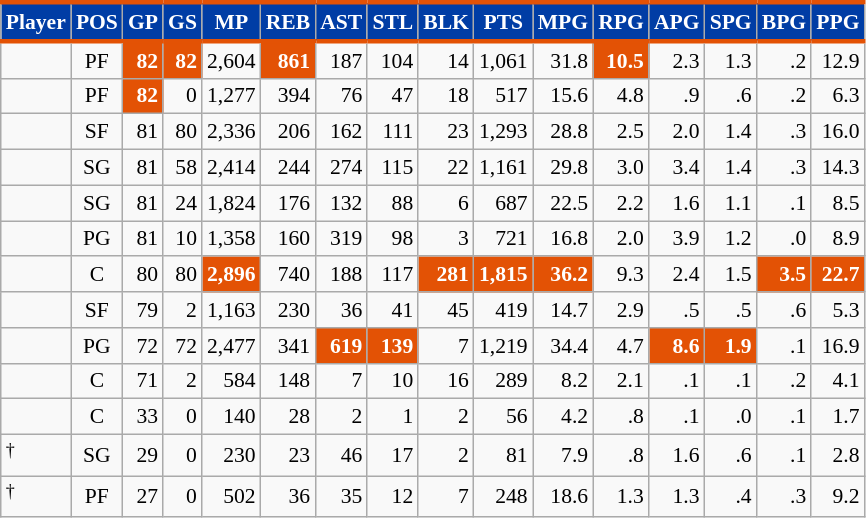<table class="wikitable sortable" style="font-size: 90%; text-align:right;">
<tr>
<th style="background:#003DA5; color:#FFFFFF; border-top:#E35205 3px solid; border-bottom:#E35205 3px solid;">Player</th>
<th style="background:#003DA5; color:#FFFFFF; border-top:#E35205 3px solid; border-bottom:#E35205 3px solid;">POS</th>
<th style="background:#003DA5; color:#FFFFFF; border-top:#E35205 3px solid; border-bottom:#E35205 3px solid;">GP</th>
<th style="background:#003DA5; color:#FFFFFF; border-top:#E35205 3px solid; border-bottom:#E35205 3px solid;">GS</th>
<th style="background:#003DA5; color:#FFFFFF; border-top:#E35205 3px solid; border-bottom:#E35205 3px solid;">MP</th>
<th style="background:#003DA5; color:#FFFFFF; border-top:#E35205 3px solid; border-bottom:#E35205 3px solid;">REB</th>
<th style="background:#003DA5; color:#FFFFFF; border-top:#E35205 3px solid; border-bottom:#E35205 3px solid;">AST</th>
<th style="background:#003DA5; color:#FFFFFF; border-top:#E35205 3px solid; border-bottom:#E35205 3px solid;">STL</th>
<th style="background:#003DA5; color:#FFFFFF; border-top:#E35205 3px solid; border-bottom:#E35205 3px solid;">BLK</th>
<th style="background:#003DA5; color:#FFFFFF; border-top:#E35205 3px solid; border-bottom:#E35205 3px solid;">PTS</th>
<th style="background:#003DA5; color:#FFFFFF; border-top:#E35205 3px solid; border-bottom:#E35205 3px solid;">MPG</th>
<th style="background:#003DA5; color:#FFFFFF; border-top:#E35205 3px solid; border-bottom:#E35205 3px solid;">RPG</th>
<th style="background:#003DA5; color:#FFFFFF; border-top:#E35205 3px solid; border-bottom:#E35205 3px solid;">APG</th>
<th style="background:#003DA5; color:#FFFFFF; border-top:#E35205 3px solid; border-bottom:#E35205 3px solid;">SPG</th>
<th style="background:#003DA5; color:#FFFFFF; border-top:#E35205 3px solid; border-bottom:#E35205 3px solid;">BPG</th>
<th style="background:#003DA5; color:#FFFFFF; border-top:#E35205 3px solid; border-bottom:#E35205 3px solid;">PPG</th>
</tr>
<tr>
<td style="text-align:left;"></td>
<td style="text-align:center;">PF</td>
<td ! style="background:#E35205; color:#FFFFFF;"><strong>82</strong></td>
<td ! style="background:#E35205; color:#FFFFFF;"><strong>82</strong></td>
<td>2,604</td>
<td ! style="background:#E35205; color:#FFFFFF;"><strong>861</strong></td>
<td>187</td>
<td>104</td>
<td>14</td>
<td>1,061</td>
<td>31.8</td>
<td ! style="background:#E35205; color:#FFFFFF;"><strong>10.5</strong></td>
<td>2.3</td>
<td>1.3</td>
<td>.2</td>
<td>12.9</td>
</tr>
<tr>
<td style="text-align:left;"></td>
<td style="text-align:center;">PF</td>
<td ! style="background:#E35205; color:#FFFFFF;"><strong>82</strong></td>
<td>0</td>
<td>1,277</td>
<td>394</td>
<td>76</td>
<td>47</td>
<td>18</td>
<td>517</td>
<td>15.6</td>
<td>4.8</td>
<td>.9</td>
<td>.6</td>
<td>.2</td>
<td>6.3</td>
</tr>
<tr>
<td style="text-align:left;"></td>
<td style="text-align:center;">SF</td>
<td>81</td>
<td>80</td>
<td>2,336</td>
<td>206</td>
<td>162</td>
<td>111</td>
<td>23</td>
<td>1,293</td>
<td>28.8</td>
<td>2.5</td>
<td>2.0</td>
<td>1.4</td>
<td>.3</td>
<td>16.0</td>
</tr>
<tr>
<td style="text-align:left;"></td>
<td style="text-align:center;">SG</td>
<td>81</td>
<td>58</td>
<td>2,414</td>
<td>244</td>
<td>274</td>
<td>115</td>
<td>22</td>
<td>1,161</td>
<td>29.8</td>
<td>3.0</td>
<td>3.4</td>
<td>1.4</td>
<td>.3</td>
<td>14.3</td>
</tr>
<tr>
<td style="text-align:left;"></td>
<td style="text-align:center;">SG</td>
<td>81</td>
<td>24</td>
<td>1,824</td>
<td>176</td>
<td>132</td>
<td>88</td>
<td>6</td>
<td>687</td>
<td>22.5</td>
<td>2.2</td>
<td>1.6</td>
<td>1.1</td>
<td>.1</td>
<td>8.5</td>
</tr>
<tr>
<td style="text-align:left;"></td>
<td style="text-align:center;">PG</td>
<td>81</td>
<td>10</td>
<td>1,358</td>
<td>160</td>
<td>319</td>
<td>98</td>
<td>3</td>
<td>721</td>
<td>16.8</td>
<td>2.0</td>
<td>3.9</td>
<td>1.2</td>
<td>.0</td>
<td>8.9</td>
</tr>
<tr>
<td style="text-align:left;"></td>
<td style="text-align:center;">C</td>
<td>80</td>
<td>80</td>
<td ! style="background:#E35205; color:#FFFFFF;"><strong>2,896</strong></td>
<td>740</td>
<td>188</td>
<td>117</td>
<td ! style="background:#E35205; color:#FFFFFF;"><strong>281</strong></td>
<td ! style="background:#E35205; color:#FFFFFF;"><strong>1,815</strong></td>
<td ! style="background:#E35205; color:#FFFFFF;"><strong>36.2</strong></td>
<td>9.3</td>
<td>2.4</td>
<td>1.5</td>
<td ! style="background:#E35205; color:#FFFFFF;"><strong>3.5</strong></td>
<td ! style="background:#E35205; color:#FFFFFF;"><strong>22.7</strong></td>
</tr>
<tr>
<td style="text-align:left;"></td>
<td style="text-align:center;">SF</td>
<td>79</td>
<td>2</td>
<td>1,163</td>
<td>230</td>
<td>36</td>
<td>41</td>
<td>45</td>
<td>419</td>
<td>14.7</td>
<td>2.9</td>
<td>.5</td>
<td>.5</td>
<td>.6</td>
<td>5.3</td>
</tr>
<tr>
<td style="text-align:left;"></td>
<td style="text-align:center;">PG</td>
<td>72</td>
<td>72</td>
<td>2,477</td>
<td>341</td>
<td ! style="background:#E35205; color:#FFFFFF;"><strong>619</strong></td>
<td ! style="background:#E35205; color:#FFFFFF;"><strong>139</strong></td>
<td>7</td>
<td>1,219</td>
<td>34.4</td>
<td>4.7</td>
<td ! style="background:#E35205; color:#FFFFFF;"><strong>8.6</strong></td>
<td ! style="background:#E35205; color:#FFFFFF;"><strong>1.9</strong></td>
<td>.1</td>
<td>16.9</td>
</tr>
<tr>
<td style="text-align:left;"></td>
<td style="text-align:center;">C</td>
<td>71</td>
<td>2</td>
<td>584</td>
<td>148</td>
<td>7</td>
<td>10</td>
<td>16</td>
<td>289</td>
<td>8.2</td>
<td>2.1</td>
<td>.1</td>
<td>.1</td>
<td>.2</td>
<td>4.1</td>
</tr>
<tr>
<td style="text-align:left;"></td>
<td style="text-align:center;">C</td>
<td>33</td>
<td>0</td>
<td>140</td>
<td>28</td>
<td>2</td>
<td>1</td>
<td>2</td>
<td>56</td>
<td>4.2</td>
<td>.8</td>
<td>.1</td>
<td>.0</td>
<td>.1</td>
<td>1.7</td>
</tr>
<tr>
<td style="text-align:left;"><sup>†</sup></td>
<td style="text-align:center;">SG</td>
<td>29</td>
<td>0</td>
<td>230</td>
<td>23</td>
<td>46</td>
<td>17</td>
<td>2</td>
<td>81</td>
<td>7.9</td>
<td>.8</td>
<td>1.6</td>
<td>.6</td>
<td>.1</td>
<td>2.8</td>
</tr>
<tr>
<td style="text-align:left;"><sup>†</sup></td>
<td style="text-align:center;">PF</td>
<td>27</td>
<td>0</td>
<td>502</td>
<td>36</td>
<td>35</td>
<td>12</td>
<td>7</td>
<td>248</td>
<td>18.6</td>
<td>1.3</td>
<td>1.3</td>
<td>.4</td>
<td>.3</td>
<td>9.2</td>
</tr>
</table>
